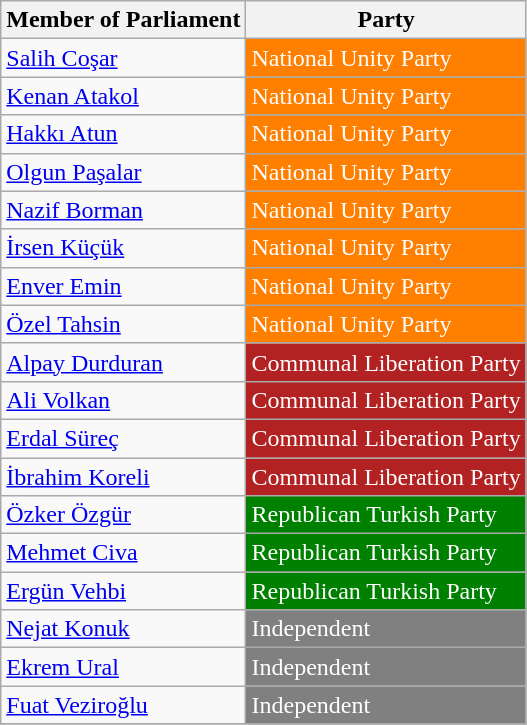<table class="wikitable">
<tr>
<th>Member of Parliament</th>
<th>Party</th>
</tr>
<tr>
<td><a href='#'>Salih Coşar</a></td>
<td style="background:#FF7F00; color:white">National Unity Party</td>
</tr>
<tr>
<td><a href='#'>Kenan Atakol</a></td>
<td style="background:#FF7F00; color:white">National Unity Party</td>
</tr>
<tr>
<td><a href='#'>Hakkı Atun</a></td>
<td style="background:#FF7F00; color:white">National Unity Party</td>
</tr>
<tr>
<td><a href='#'>Olgun Paşalar</a></td>
<td style="background:#FF7F00; color:white">National Unity Party</td>
</tr>
<tr>
<td><a href='#'>Nazif Borman</a></td>
<td style="background:#FF7F00; color:white">National Unity Party</td>
</tr>
<tr>
<td><a href='#'>İrsen Küçük</a></td>
<td style="background:#FF7F00; color:white">National Unity Party</td>
</tr>
<tr>
<td><a href='#'>Enver Emin</a></td>
<td style="background:#FF7F00; color:white">National Unity Party</td>
</tr>
<tr>
<td><a href='#'>Özel Tahsin</a></td>
<td style="background:#FF7F00; color:white">National Unity Party</td>
</tr>
<tr>
<td><a href='#'>Alpay Durduran</a></td>
<td style="background:#B22222; color:white">Communal Liberation Party</td>
</tr>
<tr>
<td><a href='#'>Ali Volkan</a></td>
<td style="background:#B22222; color:white">Communal Liberation Party</td>
</tr>
<tr>
<td><a href='#'>Erdal Süreç</a></td>
<td style="background:#B22222; color:white">Communal Liberation Party</td>
</tr>
<tr>
<td><a href='#'>İbrahim Koreli</a></td>
<td style="background:#B22222; color:white">Communal Liberation Party</td>
</tr>
<tr>
<td><a href='#'>Özker Özgür</a></td>
<td style="background:#008000; color:white">Republican Turkish Party</td>
</tr>
<tr>
<td><a href='#'>Mehmet Civa</a></td>
<td style="background:#008000; color:white">Republican Turkish Party</td>
</tr>
<tr>
<td><a href='#'>Ergün Vehbi</a></td>
<td style="background:#008000; color:white">Republican Turkish Party</td>
</tr>
<tr>
<td><a href='#'>Nejat Konuk</a></td>
<td style="background:grey; color:white">Independent</td>
</tr>
<tr>
<td><a href='#'>Ekrem Ural</a></td>
<td style="background:grey; color:white">Independent</td>
</tr>
<tr>
<td><a href='#'>Fuat Veziroğlu</a></td>
<td style="background:grey; color:white">Independent</td>
</tr>
<tr>
</tr>
</table>
